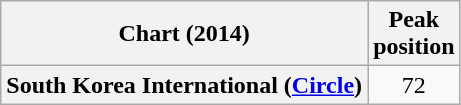<table class="wikitable sortable plainrowheaders" style="text-align:center">
<tr>
<th>Chart (2014)</th>
<th>Peak<br>position</th>
</tr>
<tr>
<th scope="row">South Korea International (<a href='#'>Circle</a>)</th>
<td>72</td>
</tr>
</table>
